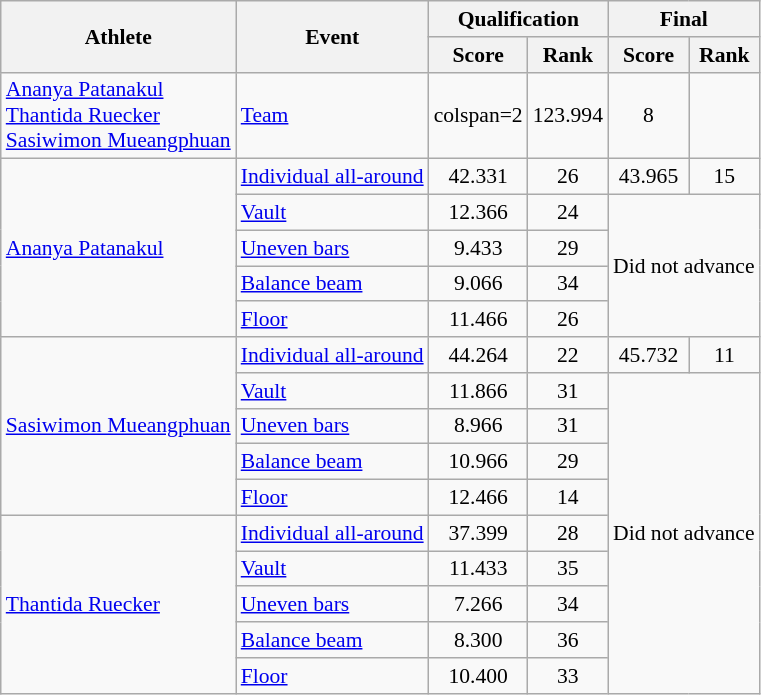<table class="wikitable" style="text-align:center; font-size:90%">
<tr>
<th rowspan="2">Athlete</th>
<th rowspan="2">Event</th>
<th colspan="2">Qualification</th>
<th colspan="2">Final</th>
</tr>
<tr>
<th>Score</th>
<th>Rank</th>
<th>Score</th>
<th>Rank</th>
</tr>
<tr>
<td align="left"><a href='#'>Ananya Patanakul</a><br><a href='#'>Thantida Ruecker</a><br><a href='#'>Sasiwimon Mueangphuan</a></td>
<td align="left"><a href='#'>Team</a></td>
<td>colspan=2 </td>
<td>123.994</td>
<td>8</td>
</tr>
<tr>
<td align="left" rowspan=5><a href='#'>Ananya Patanakul</a></td>
<td align="left"><a href='#'>Individual all-around</a></td>
<td>42.331</td>
<td>26 <strong></strong></td>
<td>43.965</td>
<td>15</td>
</tr>
<tr>
<td align="left"><a href='#'>Vault</a></td>
<td>12.366</td>
<td>24</td>
<td rowspan=4 colspan=2>Did not advance</td>
</tr>
<tr>
<td align="left"><a href='#'>Uneven bars</a></td>
<td>9.433</td>
<td>29</td>
</tr>
<tr>
<td align="left"><a href='#'>Balance beam</a></td>
<td>9.066</td>
<td>34</td>
</tr>
<tr>
<td align="left"><a href='#'>Floor</a></td>
<td>11.466</td>
<td>26</td>
</tr>
<tr>
<td align="left" rowspan=5><a href='#'>Sasiwimon Mueangphuan</a></td>
<td align="left"><a href='#'>Individual all-around</a></td>
<td>44.264</td>
<td>22 <strong></strong></td>
<td>45.732</td>
<td>11</td>
</tr>
<tr>
<td align="left"><a href='#'>Vault</a></td>
<td>11.866</td>
<td>31</td>
<td rowspan=9 colspan=2>Did not advance</td>
</tr>
<tr>
<td align="left"><a href='#'>Uneven bars</a></td>
<td>8.966</td>
<td>31</td>
</tr>
<tr>
<td align="left"><a href='#'>Balance beam</a></td>
<td>10.966</td>
<td>29</td>
</tr>
<tr>
<td align="left"><a href='#'>Floor</a></td>
<td>12.466</td>
<td>14</td>
</tr>
<tr>
<td align="left" rowspan=5><a href='#'>Thantida Ruecker</a></td>
<td align="left"><a href='#'>Individual all-around</a></td>
<td>37.399</td>
<td>28</td>
</tr>
<tr>
<td align="left"><a href='#'>Vault</a></td>
<td>11.433</td>
<td>35</td>
</tr>
<tr>
<td align="left"><a href='#'>Uneven bars</a></td>
<td>7.266</td>
<td>34</td>
</tr>
<tr>
<td align="left"><a href='#'>Balance beam</a></td>
<td>8.300</td>
<td>36</td>
</tr>
<tr>
<td align="left"><a href='#'>Floor</a></td>
<td>10.400</td>
<td>33</td>
</tr>
</table>
